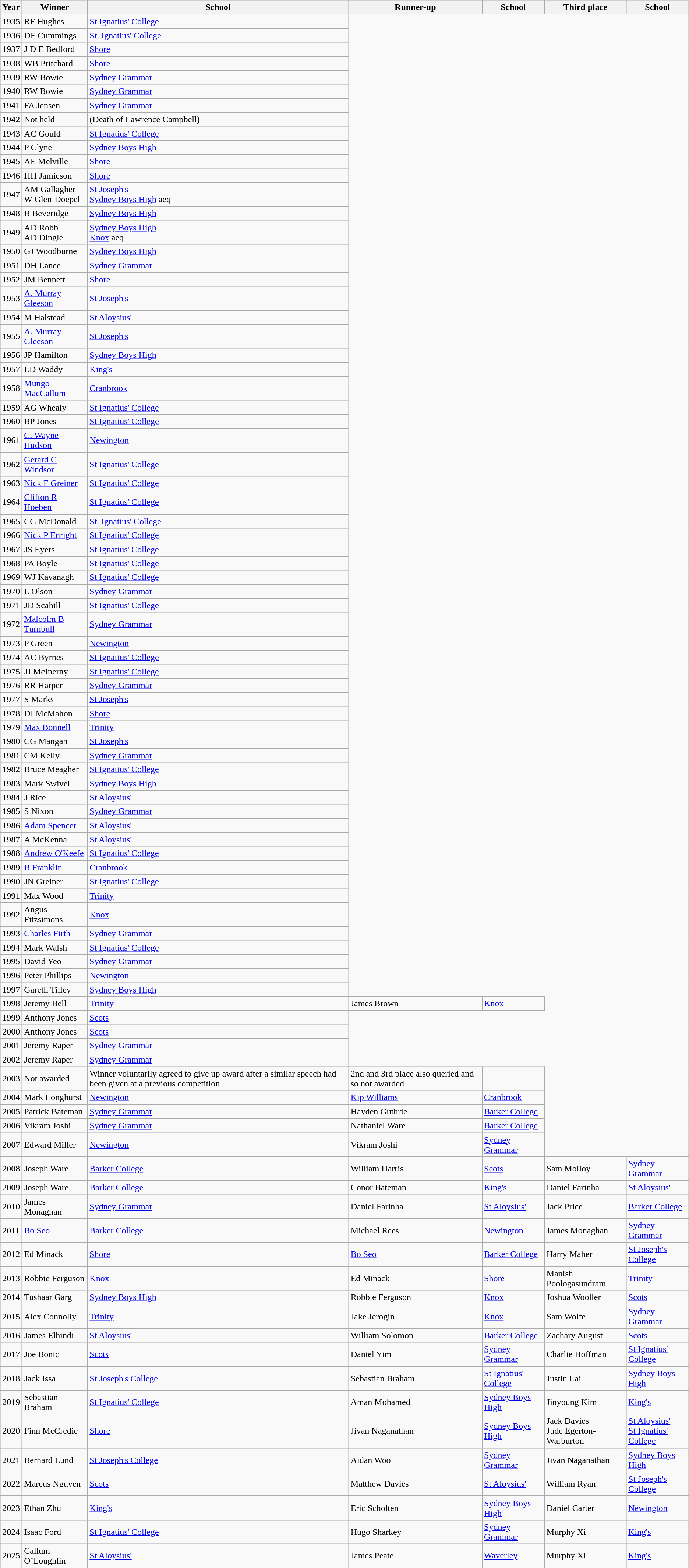<table class="wikitable">
<tr>
<th>Year</th>
<th>Winner</th>
<th>School</th>
<th>Runner-up</th>
<th>School</th>
<th>Third place</th>
<th>School</th>
</tr>
<tr>
<td>1935</td>
<td>RF Hughes</td>
<td><a href='#'>St Ignatius' College</a></td>
</tr>
<tr>
<td>1936</td>
<td>DF Cummings</td>
<td><a href='#'>St. Ignatius' College</a></td>
</tr>
<tr>
<td>1937</td>
<td>J D E Bedford</td>
<td> <a href='#'>Shore</a></td>
</tr>
<tr>
<td>1938</td>
<td>WB Pritchard</td>
<td> <a href='#'>Shore</a></td>
</tr>
<tr>
<td>1939</td>
<td>RW Bowie</td>
<td> <a href='#'>Sydney Grammar</a></td>
</tr>
<tr>
<td>1940</td>
<td>RW Bowie</td>
<td> <a href='#'>Sydney Grammar</a></td>
</tr>
<tr>
<td>1941</td>
<td>FA Jensen</td>
<td> <a href='#'>Sydney Grammar</a></td>
</tr>
<tr>
<td>1942</td>
<td>Not held</td>
<td>(Death of Lawrence Campbell)</td>
</tr>
<tr>
<td>1943</td>
<td>AC Gould</td>
<td><a href='#'>St Ignatius' College</a></td>
</tr>
<tr>
<td>1944</td>
<td>P Clyne</td>
<td><a href='#'>Sydney Boys High</a></td>
</tr>
<tr>
<td>1945</td>
<td>AE Melville</td>
<td> <a href='#'>Shore</a></td>
</tr>
<tr>
<td>1946</td>
<td>HH Jamieson</td>
<td> <a href='#'>Shore</a></td>
</tr>
<tr>
<td>1947</td>
<td>AM Gallagher <br> W Glen-Doepel</td>
<td><a href='#'>St Joseph's</a> <br> <a href='#'>Sydney Boys High</a> aeq</td>
</tr>
<tr>
<td>1948</td>
<td>B Beveridge</td>
<td><a href='#'>Sydney Boys High</a></td>
</tr>
<tr>
<td>1949</td>
<td>AD Robb<br> AD Dingle</td>
<td><a href='#'>Sydney Boys High</a> <br> <a href='#'>Knox</a> aeq</td>
</tr>
<tr>
<td>1950</td>
<td>GJ Woodburne</td>
<td><a href='#'>Sydney Boys High</a></td>
</tr>
<tr>
<td>1951</td>
<td>DH Lance</td>
<td> <a href='#'>Sydney Grammar</a></td>
</tr>
<tr>
<td>1952</td>
<td>JM Bennett</td>
<td> <a href='#'>Shore</a></td>
</tr>
<tr>
<td>1953</td>
<td><a href='#'>A. Murray Gleeson</a></td>
<td><a href='#'>St Joseph's</a></td>
</tr>
<tr>
<td>1954</td>
<td>M Halstead</td>
<td> <a href='#'>St Aloysius'</a></td>
</tr>
<tr>
<td>1955</td>
<td><a href='#'>A. Murray Gleeson</a></td>
<td><a href='#'>St Joseph's</a></td>
</tr>
<tr>
<td>1956</td>
<td>JP Hamilton</td>
<td><a href='#'>Sydney Boys High</a></td>
</tr>
<tr>
<td>1957</td>
<td>LD Waddy</td>
<td><a href='#'>King's</a></td>
</tr>
<tr>
<td>1958</td>
<td><a href='#'>Mungo MacCallum</a></td>
<td><a href='#'>Cranbrook</a></td>
</tr>
<tr>
<td>1959</td>
<td>AG Whealy</td>
<td><a href='#'>St Ignatius' College</a></td>
</tr>
<tr>
<td>1960</td>
<td>BP Jones</td>
<td><a href='#'>St Ignatius' College</a></td>
</tr>
<tr>
<td>1961</td>
<td><a href='#'>C. Wayne Hudson</a></td>
<td> <a href='#'>Newington</a></td>
</tr>
<tr>
<td>1962</td>
<td><a href='#'>Gerard C Windsor</a></td>
<td><a href='#'>St Ignatius' College</a></td>
</tr>
<tr>
<td>1963</td>
<td><a href='#'>Nick F Greiner</a></td>
<td><a href='#'>St Ignatius' College</a></td>
</tr>
<tr>
<td>1964</td>
<td><a href='#'>Clifton R Hoeben</a></td>
<td><a href='#'>St Ignatius' College</a></td>
</tr>
<tr>
<td>1965</td>
<td>CG McDonald</td>
<td><a href='#'>St. Ignatius' College</a></td>
</tr>
<tr>
<td>1966</td>
<td><a href='#'>Nick P Enright</a></td>
<td><a href='#'>St Ignatius' College</a></td>
</tr>
<tr>
<td>1967</td>
<td>JS Eyers</td>
<td><a href='#'>St Ignatius' College</a></td>
</tr>
<tr>
<td>1968</td>
<td>PA Boyle</td>
<td><a href='#'>St Ignatius' College</a></td>
</tr>
<tr>
<td>1969</td>
<td>WJ Kavanagh</td>
<td><a href='#'>St Ignatius' College</a></td>
</tr>
<tr>
<td>1970</td>
<td>L Olson</td>
<td> <a href='#'>Sydney Grammar</a></td>
</tr>
<tr>
<td>1971</td>
<td>JD Scahill</td>
<td><a href='#'>St Ignatius' College</a></td>
</tr>
<tr>
<td>1972</td>
<td><a href='#'>Malcolm B Turnbull</a></td>
<td> <a href='#'>Sydney Grammar</a></td>
</tr>
<tr>
<td>1973</td>
<td>P Green</td>
<td> <a href='#'>Newington</a></td>
</tr>
<tr>
<td>1974</td>
<td>AC Byrnes</td>
<td><a href='#'>St Ignatius' College</a></td>
</tr>
<tr>
<td>1975</td>
<td>JJ McInerny</td>
<td><a href='#'>St Ignatius' College</a></td>
</tr>
<tr>
<td>1976</td>
<td>RR Harper</td>
<td> <a href='#'>Sydney Grammar</a></td>
</tr>
<tr>
<td>1977</td>
<td>S Marks</td>
<td><a href='#'>St Joseph's</a></td>
</tr>
<tr>
<td>1978</td>
<td>DI McMahon</td>
<td> <a href='#'>Shore</a></td>
</tr>
<tr>
<td>1979</td>
<td><a href='#'>Max Bonnell</a></td>
<td> <a href='#'>Trinity</a></td>
</tr>
<tr>
<td>1980</td>
<td>CG Mangan</td>
<td><a href='#'>St Joseph's</a></td>
</tr>
<tr>
<td>1981</td>
<td>CM Kelly</td>
<td> <a href='#'>Sydney Grammar</a></td>
</tr>
<tr>
<td>1982</td>
<td>Bruce Meagher</td>
<td><a href='#'>St Ignatius' College</a></td>
</tr>
<tr>
<td>1983</td>
<td>Mark Swivel</td>
<td><a href='#'>Sydney Boys High</a></td>
</tr>
<tr>
<td>1984</td>
<td>J Rice</td>
<td> <a href='#'>St Aloysius'</a></td>
</tr>
<tr>
<td>1985</td>
<td>S Nixon</td>
<td> <a href='#'>Sydney Grammar</a></td>
</tr>
<tr>
<td>1986</td>
<td><a href='#'>Adam Spencer</a></td>
<td> <a href='#'>St Aloysius'</a></td>
</tr>
<tr>
<td>1987</td>
<td>A McKenna</td>
<td> <a href='#'>St Aloysius'</a></td>
</tr>
<tr>
<td>1988</td>
<td><a href='#'>Andrew O'Keefe</a></td>
<td><a href='#'>St Ignatius' College</a></td>
</tr>
<tr>
<td>1989</td>
<td><a href='#'>B Franklin</a></td>
<td><a href='#'>Cranbrook</a></td>
</tr>
<tr>
<td>1990</td>
<td>JN Greiner</td>
<td><a href='#'>St Ignatius' College</a></td>
</tr>
<tr>
<td>1991</td>
<td>Max Wood</td>
<td> <a href='#'>Trinity</a></td>
</tr>
<tr>
<td>1992</td>
<td>Angus Fitzsimons</td>
<td> <a href='#'>Knox</a></td>
</tr>
<tr>
<td>1993</td>
<td><a href='#'>Charles Firth</a></td>
<td> <a href='#'>Sydney Grammar</a></td>
</tr>
<tr>
<td>1994</td>
<td>Mark Walsh</td>
<td><a href='#'>St Ignatius' College</a></td>
</tr>
<tr>
<td>1995</td>
<td>David Yeo</td>
<td> <a href='#'>Sydney Grammar</a></td>
</tr>
<tr>
<td>1996</td>
<td>Peter Phillips</td>
<td> <a href='#'>Newington</a></td>
</tr>
<tr>
<td>1997</td>
<td>Gareth Tilley</td>
<td><a href='#'>Sydney Boys High</a></td>
</tr>
<tr>
<td>1998</td>
<td>Jeremy Bell</td>
<td> <a href='#'>Trinity</a></td>
<td>James Brown</td>
<td> <a href='#'>Knox</a></td>
</tr>
<tr>
<td>1999</td>
<td>Anthony Jones</td>
<td><a href='#'>Scots</a></td>
</tr>
<tr>
<td>2000</td>
<td>Anthony Jones</td>
<td><a href='#'>Scots</a></td>
</tr>
<tr>
<td>2001</td>
<td>Jeremy Raper</td>
<td> <a href='#'>Sydney Grammar</a></td>
</tr>
<tr>
<td>2002</td>
<td>Jeremy Raper</td>
<td> <a href='#'>Sydney Grammar</a></td>
</tr>
<tr>
<td>2003</td>
<td>Not awarded</td>
<td>Winner voluntarily agreed to give up award after a similar speech had been given at a previous competition</td>
<td>2nd and 3rd place also queried and so not awarded</td>
<td></td>
</tr>
<tr>
<td>2004</td>
<td>Mark Longhurst</td>
<td> <a href='#'>Newington</a></td>
<td><a href='#'>Kip Williams</a></td>
<td><a href='#'>Cranbrook</a></td>
</tr>
<tr>
<td>2005</td>
<td>Patrick Bateman</td>
<td> <a href='#'>Sydney Grammar</a></td>
<td>Hayden Guthrie</td>
<td> <a href='#'>Barker College</a></td>
</tr>
<tr>
<td>2006</td>
<td>Vikram Joshi</td>
<td> <a href='#'>Sydney Grammar</a></td>
<td>Nathaniel Ware</td>
<td> <a href='#'>Barker College</a></td>
</tr>
<tr>
<td>2007</td>
<td>Edward Miller</td>
<td> <a href='#'>Newington</a></td>
<td>Vikram Joshi</td>
<td> <a href='#'>Sydney Grammar</a></td>
</tr>
<tr>
<td>2008</td>
<td>Joseph Ware</td>
<td> <a href='#'>Barker College</a></td>
<td>William Harris</td>
<td><a href='#'>Scots</a></td>
<td>Sam Molloy</td>
<td> <a href='#'>Sydney Grammar</a></td>
</tr>
<tr>
<td>2009</td>
<td>Joseph Ware</td>
<td> <a href='#'>Barker College</a></td>
<td>Conor Bateman</td>
<td><a href='#'>King's</a></td>
<td>Daniel Farinha</td>
<td> <a href='#'>St Aloysius'</a></td>
</tr>
<tr>
<td>2010</td>
<td>James Monaghan</td>
<td> <a href='#'>Sydney Grammar</a></td>
<td>Daniel Farinha</td>
<td> <a href='#'>St Aloysius'</a></td>
<td>Jack Price</td>
<td> <a href='#'>Barker College</a></td>
</tr>
<tr>
<td>2011</td>
<td><a href='#'>Bo Seo</a></td>
<td> <a href='#'>Barker College</a></td>
<td>Michael Rees</td>
<td> <a href='#'>Newington</a></td>
<td>James Monaghan</td>
<td> <a href='#'>Sydney Grammar</a></td>
</tr>
<tr>
<td>2012</td>
<td>Ed Minack</td>
<td> <a href='#'>Shore</a></td>
<td><a href='#'>Bo Seo</a></td>
<td> <a href='#'>Barker College</a></td>
<td>Harry Maher</td>
<td><a href='#'>St Joseph's College</a></td>
</tr>
<tr>
<td>2013</td>
<td>Robbie Ferguson</td>
<td> <a href='#'>Knox</a></td>
<td>Ed Minack</td>
<td> <a href='#'>Shore</a></td>
<td>Manish Poologasundram</td>
<td> <a href='#'>Trinity</a></td>
</tr>
<tr>
<td>2014</td>
<td>Tushaar Garg</td>
<td><a href='#'>Sydney Boys High</a></td>
<td>Robbie Ferguson</td>
<td> <a href='#'>Knox</a></td>
<td>Joshua Wooller</td>
<td><a href='#'>Scots</a></td>
</tr>
<tr>
<td>2015</td>
<td>Alex Connolly</td>
<td> <a href='#'>Trinity</a></td>
<td>Jake Jerogin</td>
<td> <a href='#'>Knox</a></td>
<td>Sam Wolfe</td>
<td> <a href='#'>Sydney Grammar</a></td>
</tr>
<tr>
<td>2016</td>
<td>James Elhindi</td>
<td> <a href='#'>St Aloysius'</a></td>
<td>William Solomon</td>
<td> <a href='#'>Barker College</a></td>
<td>Zachary August</td>
<td><a href='#'>Scots</a></td>
</tr>
<tr>
<td>2017</td>
<td>Joe Bonic</td>
<td><a href='#'>Scots</a></td>
<td>Daniel Yim</td>
<td> <a href='#'>Sydney Grammar</a></td>
<td>Charlie Hoffman</td>
<td><a href='#'>St Ignatius' College</a></td>
</tr>
<tr>
<td>2018</td>
<td>Jack Issa</td>
<td><a href='#'>St Joseph's College</a></td>
<td>Sebastian Braham</td>
<td><a href='#'>St Ignatius' College</a></td>
<td>Justin Lai</td>
<td><a href='#'>Sydney Boys High</a></td>
</tr>
<tr>
<td>2019</td>
<td>Sebastian Braham</td>
<td><a href='#'>St Ignatius' College</a></td>
<td>Aman Mohamed</td>
<td><a href='#'>Sydney Boys High</a></td>
<td>Jinyoung Kim</td>
<td><a href='#'>King's</a></td>
</tr>
<tr>
<td>2020</td>
<td>Finn McCredie</td>
<td><a href='#'>Shore</a></td>
<td>Jivan Naganathan</td>
<td><a href='#'>Sydney Boys High</a></td>
<td>Jack Davies<br>Jude Egerton-Warburton</td>
<td><a href='#'>St Aloysius'</a><br><a href='#'>St Ignatius' College</a></td>
</tr>
<tr>
<td>2021</td>
<td>Bernard Lund</td>
<td><a href='#'>St Joseph's College</a></td>
<td>Aidan Woo</td>
<td><a href='#'>Sydney Grammar</a></td>
<td>Jivan Naganathan</td>
<td><a href='#'>Sydney Boys High</a></td>
</tr>
<tr>
<td>2022</td>
<td>Marcus Nguyen</td>
<td><a href='#'>Scots</a></td>
<td>Matthew Davies</td>
<td><a href='#'>St Aloysius'</a></td>
<td>William Ryan</td>
<td><a href='#'>St Joseph's College</a></td>
</tr>
<tr>
<td>2023</td>
<td>Ethan Zhu</td>
<td><a href='#'>King's</a></td>
<td>Eric Scholten</td>
<td><a href='#'>Sydney Boys High</a></td>
<td>Daniel Carter</td>
<td><a href='#'>Newington</a></td>
</tr>
<tr>
<td>2024</td>
<td>Isaac Ford</td>
<td><a href='#'>St Ignatius' College</a></td>
<td>Hugo Sharkey</td>
<td><a href='#'>Sydney Grammar</a></td>
<td>Murphy Xi</td>
<td><a href='#'>King's</a></td>
</tr>
<tr>
<td>2025</td>
<td>Callum O’Loughlin</td>
<td><a href='#'>St Aloysius'</a></td>
<td>James Peate</td>
<td><a href='#'>Waverley</a></td>
<td>Murphy Xi</td>
<td><a href='#'>King's</a></td>
</tr>
</table>
